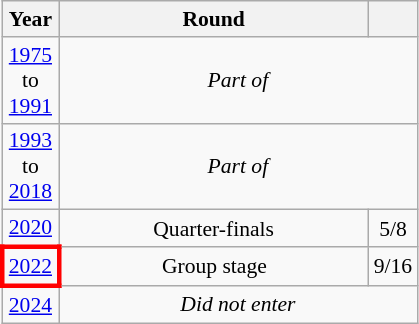<table class="wikitable" style="text-align: center; font-size:90%">
<tr>
<th>Year</th>
<th style="width:200px">Round</th>
<th></th>
</tr>
<tr>
<td><a href='#'>1975</a><br>to<br><a href='#'>1991</a></td>
<td colspan="2"><em>Part of </em></td>
</tr>
<tr>
<td><a href='#'>1993</a><br>to<br><a href='#'>2018</a></td>
<td colspan="2"><em>Part of </em></td>
</tr>
<tr>
<td><a href='#'>2020</a></td>
<td>Quarter-finals</td>
<td>5/8</td>
</tr>
<tr>
<td style="border: 3px solid red"><a href='#'>2022</a></td>
<td>Group stage</td>
<td>9/16</td>
</tr>
<tr>
<td><a href='#'>2024</a></td>
<td colspan="2"><em>Did not enter</em></td>
</tr>
</table>
